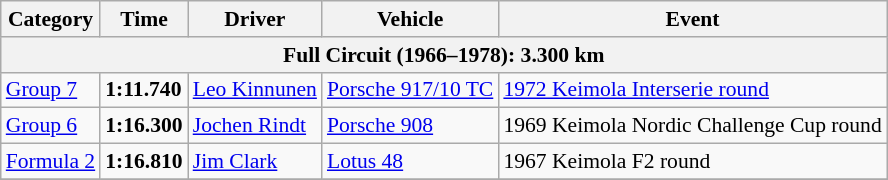<table class=wikitable style="font-size:90%", style="text-align:center;">
<tr>
<th>Category</th>
<th>Time</th>
<th>Driver</th>
<th>Vehicle</th>
<th>Event</th>
</tr>
<tr>
<th colspan=5>Full Circuit (1966–1978): 3.300 km</th>
</tr>
<tr>
<td><a href='#'>Group 7</a></td>
<td><strong>1:11.740</strong></td>
<td><a href='#'>Leo Kinnunen</a></td>
<td><a href='#'>Porsche 917/10 TC</a></td>
<td><a href='#'>1972 Keimola Interserie round</a></td>
</tr>
<tr>
<td><a href='#'>Group 6</a></td>
<td><strong>1:16.300</strong></td>
<td><a href='#'>Jochen Rindt</a></td>
<td><a href='#'>Porsche 908</a></td>
<td>1969 Keimola Nordic Challenge Cup round</td>
</tr>
<tr>
<td><a href='#'>Formula 2</a></td>
<td><strong>1:16.810</strong></td>
<td><a href='#'>Jim Clark</a></td>
<td><a href='#'>Lotus 48</a></td>
<td>1967 Keimola F2 round</td>
</tr>
<tr>
</tr>
</table>
